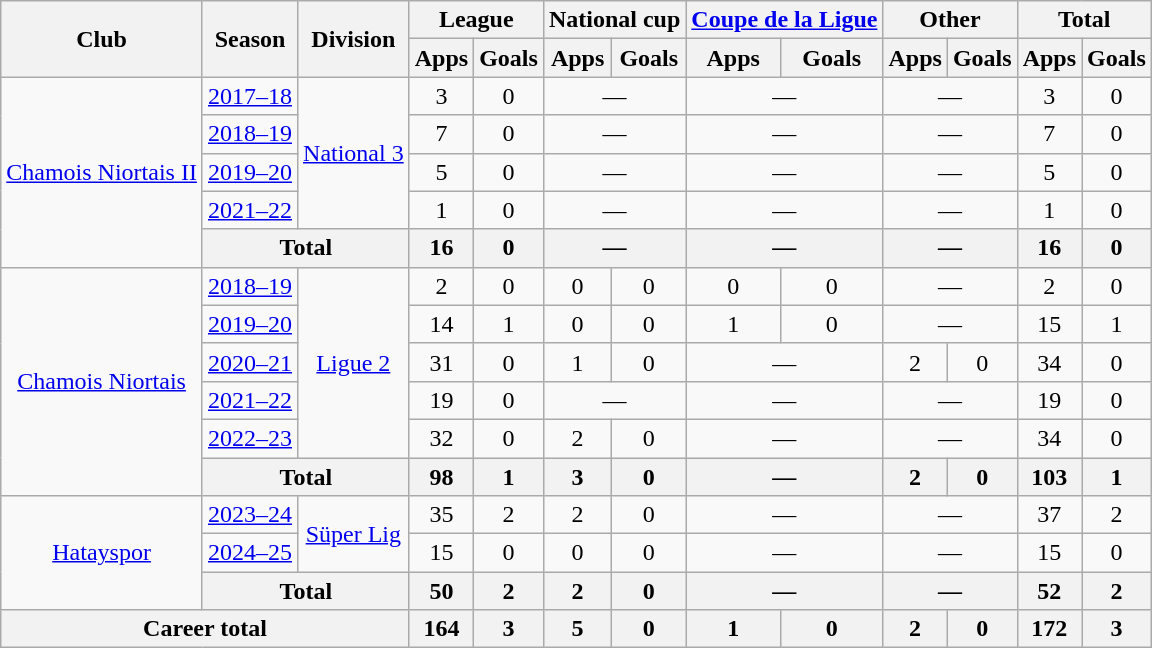<table class="wikitable" style="text-align: center">
<tr>
<th rowspan="2">Club</th>
<th rowspan="2">Season</th>
<th rowspan="2">Division</th>
<th colspan="2">League</th>
<th colspan="2">National cup</th>
<th colspan="2"><a href='#'>Coupe de la Ligue</a></th>
<th colspan="2">Other</th>
<th colspan="2">Total</th>
</tr>
<tr>
<th>Apps</th>
<th>Goals</th>
<th>Apps</th>
<th>Goals</th>
<th>Apps</th>
<th>Goals</th>
<th>Apps</th>
<th>Goals</th>
<th>Apps</th>
<th>Goals</th>
</tr>
<tr>
<td rowspan="5"><a href='#'>Chamois Niortais II</a></td>
<td><a href='#'>2017–18</a></td>
<td rowspan="4"><a href='#'>National 3</a></td>
<td>3</td>
<td>0</td>
<td colspan="2">—</td>
<td colspan="2">—</td>
<td colspan="2">—</td>
<td>3</td>
<td>0</td>
</tr>
<tr>
<td><a href='#'>2018–19</a></td>
<td>7</td>
<td>0</td>
<td colspan="2">—</td>
<td colspan="2">—</td>
<td colspan="2">—</td>
<td>7</td>
<td>0</td>
</tr>
<tr>
<td><a href='#'>2019–20</a></td>
<td>5</td>
<td>0</td>
<td colspan="2">—</td>
<td colspan="2">—</td>
<td colspan="2">—</td>
<td>5</td>
<td>0</td>
</tr>
<tr>
<td><a href='#'>2021–22</a></td>
<td>1</td>
<td>0</td>
<td colspan="2">—</td>
<td colspan="2">—</td>
<td colspan="2">—</td>
<td>1</td>
<td>0</td>
</tr>
<tr>
<th colspan="2">Total</th>
<th>16</th>
<th>0</th>
<th colspan="2">—</th>
<th colspan="2">—</th>
<th colspan="2">—</th>
<th>16</th>
<th>0</th>
</tr>
<tr>
<td rowspan="6"><a href='#'>Chamois Niortais</a></td>
<td><a href='#'>2018–19</a></td>
<td rowspan="5"><a href='#'>Ligue 2</a></td>
<td>2</td>
<td>0</td>
<td>0</td>
<td>0</td>
<td>0</td>
<td>0</td>
<td colspan="2">—</td>
<td>2</td>
<td>0</td>
</tr>
<tr>
<td><a href='#'>2019–20</a></td>
<td>14</td>
<td>1</td>
<td>0</td>
<td>0</td>
<td>1</td>
<td>0</td>
<td colspan="2">—</td>
<td>15</td>
<td>1</td>
</tr>
<tr>
<td><a href='#'>2020–21</a></td>
<td>31</td>
<td>0</td>
<td>1</td>
<td>0</td>
<td colspan="2">—</td>
<td>2</td>
<td>0</td>
<td>34</td>
<td>0</td>
</tr>
<tr>
<td><a href='#'>2021–22</a></td>
<td>19</td>
<td>0</td>
<td colspan="2">—</td>
<td colspan="2">—</td>
<td colspan="2">—</td>
<td>19</td>
<td>0</td>
</tr>
<tr>
<td><a href='#'>2022–23</a></td>
<td>32</td>
<td>0</td>
<td>2</td>
<td>0</td>
<td colspan="2">—</td>
<td colspan="2">—</td>
<td>34</td>
<td>0</td>
</tr>
<tr>
<th colspan="2">Total</th>
<th>98</th>
<th>1</th>
<th>3</th>
<th>0</th>
<th colspan="2">—</th>
<th>2</th>
<th>0</th>
<th>103</th>
<th>1</th>
</tr>
<tr>
<td rowspan="3"><a href='#'>Hatayspor</a></td>
<td><a href='#'>2023–24</a></td>
<td rowspan="2"><a href='#'>Süper Lig</a></td>
<td>35</td>
<td>2</td>
<td>2</td>
<td>0</td>
<td colspan="2">—</td>
<td colspan="2">—</td>
<td>37</td>
<td>2</td>
</tr>
<tr>
<td><a href='#'>2024–25</a></td>
<td>15</td>
<td>0</td>
<td>0</td>
<td>0</td>
<td colspan="2">—</td>
<td colspan="2">—</td>
<td>15</td>
<td>0</td>
</tr>
<tr>
<th colspan="2">Total</th>
<th>50</th>
<th>2</th>
<th>2</th>
<th>0</th>
<th colspan="2">—</th>
<th colspan="2">—</th>
<th>52</th>
<th>2</th>
</tr>
<tr>
<th colspan="3">Career total</th>
<th>164</th>
<th>3</th>
<th>5</th>
<th>0</th>
<th>1</th>
<th>0</th>
<th>2</th>
<th>0</th>
<th>172</th>
<th>3</th>
</tr>
</table>
